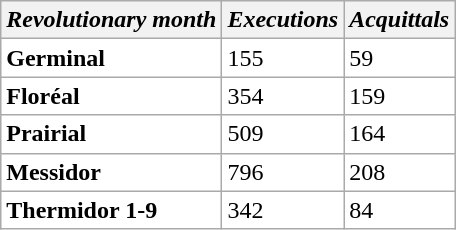<table class="wikitable" style="text-align:left">
<tr bgcolor=#FFFFFF>
<th><em>Revolutionary month</em></th>
<th><em>Executions</em></th>
<th><em>Acquittals</em></th>
</tr>
<tr bgcolor=#FFFFFF>
<td><strong>Germinal</strong></td>
<td>155</td>
<td>59</td>
</tr>
<tr bgcolor=#FFFFFF>
<td><strong>Floréal</strong></td>
<td>354</td>
<td>159</td>
</tr>
<tr bgcolor=#FFFFFF>
<td><strong>Prairial</strong></td>
<td>509</td>
<td>164</td>
</tr>
<tr bgcolor=#FFFFFF>
<td><strong>Messidor</strong></td>
<td>796</td>
<td>208</td>
</tr>
<tr bgcolor=#FFFFFF>
<td><strong>Thermidor 1-9</strong></td>
<td>342</td>
<td>84</td>
</tr>
</table>
